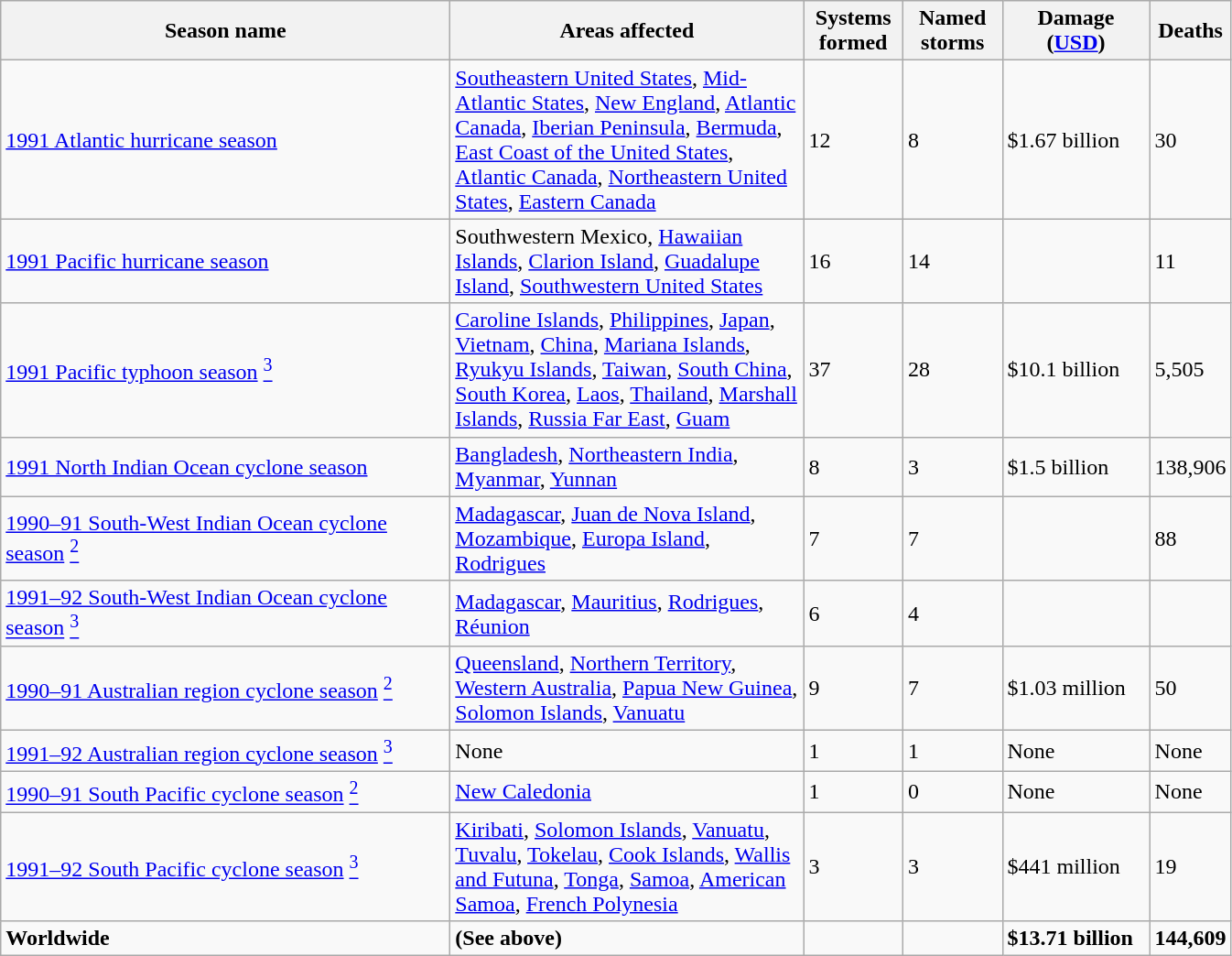<table class="wikitable sortable">
<tr>
<th width="320"><strong>Season name</strong></th>
<th width="250"><strong>Areas affected</strong></th>
<th width="65"><strong>Systems formed</strong></th>
<th width="65"><strong>Named storms</strong></th>
<th width="100"><strong>Damage (<a href='#'>USD</a>)</strong></th>
<th width="50"><strong>Deaths</strong></th>
</tr>
<tr>
<td><a href='#'>1991 Atlantic hurricane season</a></td>
<td><a href='#'>Southeastern United States</a>, <a href='#'>Mid-Atlantic States</a>, <a href='#'>New England</a>, <a href='#'>Atlantic Canada</a>, <a href='#'>Iberian Peninsula</a>, <a href='#'>Bermuda</a>, <a href='#'>East Coast of the United States</a>, <a href='#'>Atlantic Canada</a>, <a href='#'>Northeastern United States</a>, <a href='#'>Eastern Canada</a></td>
<td>12</td>
<td>8</td>
<td>$1.67 billion</td>
<td>30</td>
</tr>
<tr>
<td><a href='#'>1991 Pacific hurricane season</a></td>
<td>Southwestern Mexico, <a href='#'>Hawaiian Islands</a>, <a href='#'>Clarion Island</a>, <a href='#'>Guadalupe Island</a>, <a href='#'>Southwestern United States</a></td>
<td>16</td>
<td>14</td>
<td></td>
<td>11</td>
</tr>
<tr>
<td><a href='#'>1991 Pacific typhoon season</a> <a href='#'><sup>3</sup></a></td>
<td><a href='#'>Caroline Islands</a>, <a href='#'>Philippines</a>, <a href='#'>Japan</a>, <a href='#'>Vietnam</a>, <a href='#'>China</a>, <a href='#'>Mariana Islands</a>, <a href='#'>Ryukyu Islands</a>, <a href='#'>Taiwan</a>, <a href='#'>South China</a>, <a href='#'>South Korea</a>, <a href='#'>Laos</a>, <a href='#'>Thailand</a>, <a href='#'>Marshall Islands</a>, <a href='#'>Russia Far East</a>, <a href='#'>Guam</a></td>
<td>37</td>
<td>28</td>
<td>$10.1 billion</td>
<td>5,505</td>
</tr>
<tr>
<td><a href='#'>1991 North Indian Ocean cyclone season</a></td>
<td><a href='#'>Bangladesh</a>, <a href='#'>Northeastern India</a>, <a href='#'>Myanmar</a>, <a href='#'>Yunnan</a></td>
<td>8</td>
<td>3</td>
<td>$1.5 billion</td>
<td>138,906</td>
</tr>
<tr>
<td><a href='#'>1990–91 South-West Indian Ocean cyclone season</a> <a href='#'><sup>2</sup></a></td>
<td><a href='#'>Madagascar</a>, <a href='#'>Juan de Nova Island</a>, <a href='#'>Mozambique</a>, <a href='#'>Europa Island</a>, <a href='#'>Rodrigues</a></td>
<td>7</td>
<td>7</td>
<td></td>
<td>88</td>
</tr>
<tr>
<td><a href='#'>1991–92 South-West Indian Ocean cyclone season</a> <a href='#'><sup>3</sup></a></td>
<td><a href='#'>Madagascar</a>, <a href='#'>Mauritius</a>, <a href='#'>Rodrigues</a>, <a href='#'>Réunion</a></td>
<td>6</td>
<td>4</td>
<td></td>
<td></td>
</tr>
<tr>
<td><a href='#'>1990–91 Australian region cyclone season</a> <a href='#'><sup>2</sup></a></td>
<td><a href='#'>Queensland</a>, <a href='#'>Northern Territory</a>, <a href='#'>Western Australia</a>, <a href='#'>Papua New Guinea</a>, <a href='#'>Solomon Islands</a>, <a href='#'>Vanuatu</a></td>
<td>9</td>
<td>7</td>
<td>$1.03 million</td>
<td>50</td>
</tr>
<tr>
<td><a href='#'>1991–92 Australian region cyclone season</a> <a href='#'><sup>3</sup></a></td>
<td>None</td>
<td>1</td>
<td>1</td>
<td>None</td>
<td>None</td>
</tr>
<tr>
<td><a href='#'>1990–91 South Pacific cyclone season</a> <a href='#'><sup>2</sup></a></td>
<td><a href='#'>New Caledonia</a></td>
<td>1</td>
<td>0</td>
<td>None</td>
<td>None</td>
</tr>
<tr>
<td><a href='#'>1991–92 South Pacific cyclone season</a> <a href='#'><sup>3</sup></a></td>
<td><a href='#'>Kiribati</a>, <a href='#'>Solomon Islands</a>, <a href='#'>Vanuatu</a>, <a href='#'>Tuvalu</a>, <a href='#'>Tokelau</a>, <a href='#'>Cook Islands</a>, <a href='#'>Wallis and Futuna</a>, <a href='#'>Tonga</a>, <a href='#'>Samoa</a>, <a href='#'>American Samoa</a>, <a href='#'>French Polynesia</a></td>
<td>3</td>
<td>3</td>
<td>$441 million</td>
<td>19</td>
</tr>
<tr>
<td><strong>Worldwide</strong></td>
<td><strong>(See above)</strong></td>
<td><strong></strong></td>
<td><strong></strong></td>
<td><strong>$13.71 billion</strong> </td>
<td><strong>144,609</strong></td>
</tr>
</table>
